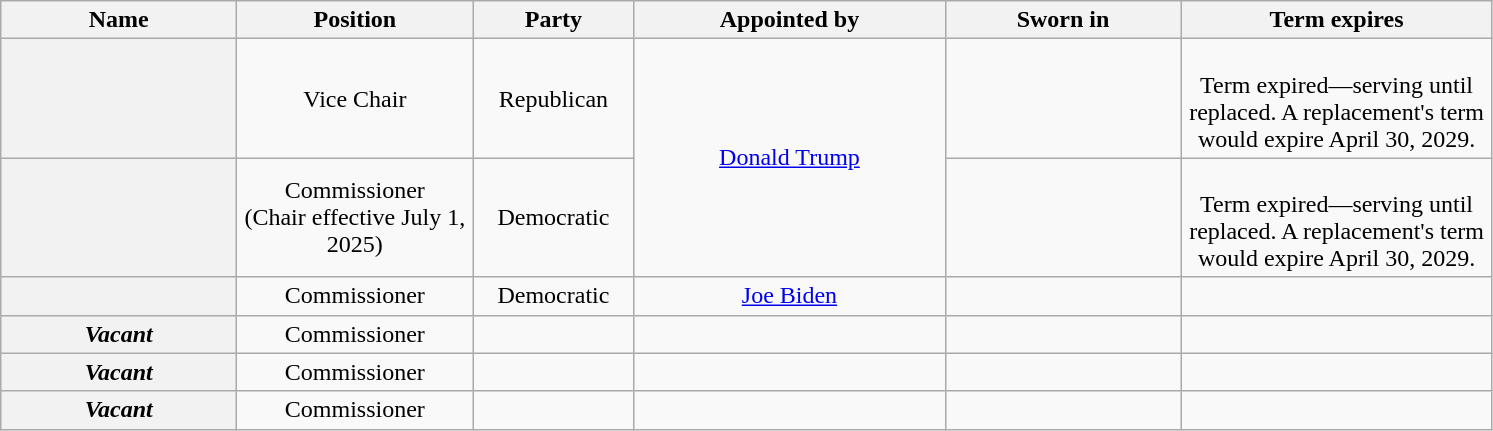<table class="wikitable sortable plainrowheaders" style="text-align:center">
<tr>
<th scope="col" width=150>Name</th>
<th scope="col" width=150>Position</th>
<th scope="col" width=100>Party</th>
<th scope="col" width=200>Appointed by</th>
<th scope="col" width=150>Sworn in</th>
<th scope="col" width=200>Term expires</th>
</tr>
<tr>
<th scope="row" style="text-align:center;"></th>
<td>Vice Chair</td>
<td>Republican</td>
<td rowspan="2"><a href='#'>Donald Trump</a></td>
<td></td>
<td><br>Term expired—serving until replaced. A replacement's term would expire April 30, 2029.</td>
</tr>
<tr>
<th scope="row" style="text-align:center;"></th>
<td>Commissioner<br>(Chair effective July 1, 2025)</td>
<td>Democratic</td>
<td></td>
<td><br>Term expired—serving until replaced. A replacement's term would expire April 30, 2029.</td>
</tr>
<tr>
<th scope="row" style="text-align:center;"></th>
<td>Commissioner</td>
<td>Democratic</td>
<td><a href='#'>Joe Biden</a></td>
<td></td>
<td></td>
</tr>
<tr>
<th scope="row" style="text-align:center;"><em>Vacant</em></th>
<td>Commissioner</td>
<td></td>
<td></td>
<td></td>
<td></td>
</tr>
<tr>
<th scope="row" style="text-align:center;"><em>Vacant</em></th>
<td>Commissioner</td>
<td></td>
<td></td>
<td></td>
<td></td>
</tr>
<tr>
<th scope="row" style="text-align:center;"><em>Vacant</em></th>
<td>Commissioner</td>
<td></td>
<td></td>
<td></td>
<td></td>
</tr>
</table>
